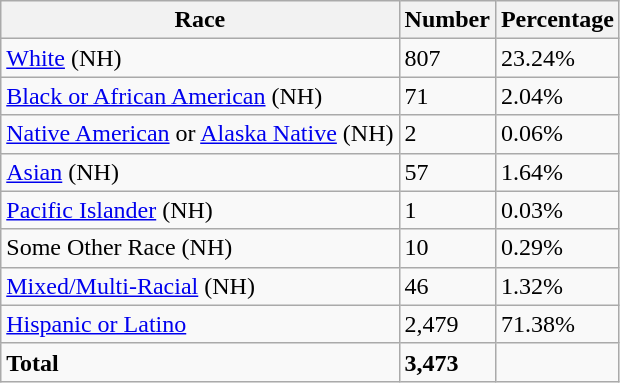<table class="wikitable">
<tr>
<th>Race</th>
<th>Number</th>
<th>Percentage</th>
</tr>
<tr>
<td><a href='#'>White</a> (NH)</td>
<td>807</td>
<td>23.24%</td>
</tr>
<tr>
<td><a href='#'>Black or African American</a> (NH)</td>
<td>71</td>
<td>2.04%</td>
</tr>
<tr>
<td><a href='#'>Native American</a> or <a href='#'>Alaska Native</a> (NH)</td>
<td>2</td>
<td>0.06%</td>
</tr>
<tr>
<td><a href='#'>Asian</a> (NH)</td>
<td>57</td>
<td>1.64%</td>
</tr>
<tr>
<td><a href='#'>Pacific Islander</a> (NH)</td>
<td>1</td>
<td>0.03%</td>
</tr>
<tr>
<td>Some Other Race (NH)</td>
<td>10</td>
<td>0.29%</td>
</tr>
<tr>
<td><a href='#'>Mixed/Multi-Racial</a> (NH)</td>
<td>46</td>
<td>1.32%</td>
</tr>
<tr>
<td><a href='#'>Hispanic or Latino</a></td>
<td>2,479</td>
<td>71.38%</td>
</tr>
<tr>
<td><strong>Total</strong></td>
<td><strong>3,473</strong></td>
<td></td>
</tr>
</table>
